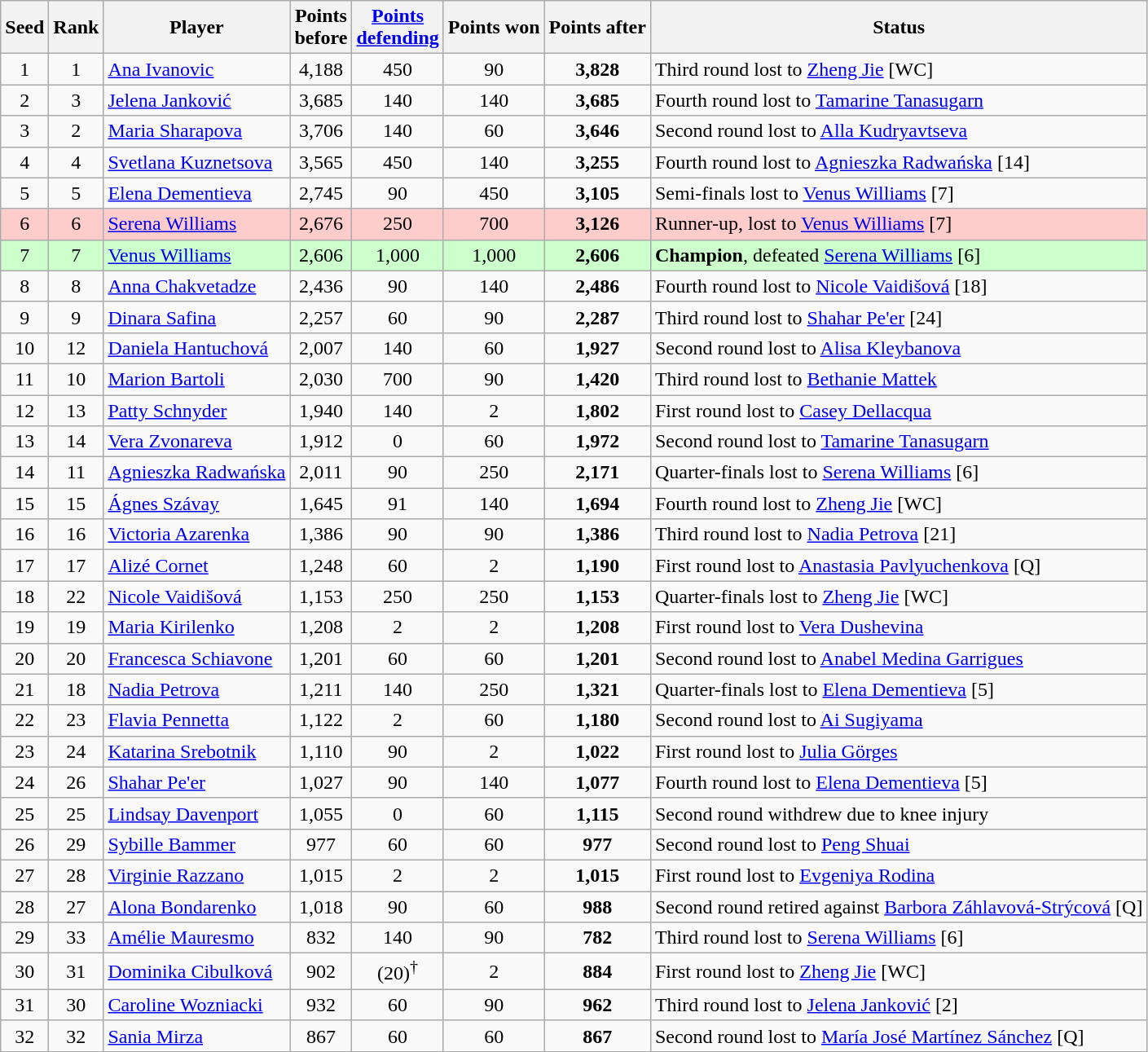<table class="wikitable sortable">
<tr>
<th>Seed</th>
<th>Rank</th>
<th>Player</th>
<th>Points<br>before</th>
<th><a href='#'>Points<br>defending</a></th>
<th>Points won</th>
<th>Points after</th>
<th>Status</th>
</tr>
<tr align=left>
<td align=center>1</td>
<td align=center>1</td>
<td> <a href='#'>Ana Ivanovic</a></td>
<td align=center>4,188</td>
<td align=center>450</td>
<td align=center>90</td>
<td align=center><strong>3,828</strong></td>
<td>Third round lost to  <a href='#'>Zheng Jie</a> [WC]</td>
</tr>
<tr align=left>
<td align=center>2</td>
<td align=center>3</td>
<td> <a href='#'>Jelena Janković</a></td>
<td align=center>3,685</td>
<td align=center>140</td>
<td align=center>140</td>
<td align=center><strong>3,685</strong></td>
<td>Fourth round lost to  <a href='#'>Tamarine Tanasugarn</a></td>
</tr>
<tr align=left>
<td align=center>3</td>
<td align=center>2</td>
<td> <a href='#'>Maria Sharapova</a></td>
<td align=center>3,706</td>
<td align=center>140</td>
<td align=center>60</td>
<td align=center><strong>3,646</strong></td>
<td>Second round lost to  <a href='#'>Alla Kudryavtseva</a></td>
</tr>
<tr align=left>
<td align=center>4</td>
<td align=center>4</td>
<td> <a href='#'>Svetlana Kuznetsova</a></td>
<td align=center>3,565</td>
<td align=center>450</td>
<td align=center>140</td>
<td align=center><strong>3,255</strong></td>
<td>Fourth round lost to  <a href='#'>Agnieszka Radwańska</a> [14]</td>
</tr>
<tr align=left>
<td align=center>5</td>
<td align=center>5</td>
<td> <a href='#'>Elena Dementieva</a></td>
<td align=center>2,745</td>
<td align=center>90</td>
<td align=center>450</td>
<td align=center><strong>3,105</strong></td>
<td>Semi-finals lost to  <a href='#'>Venus Williams</a> [7]</td>
</tr>
<tr style="text-align:left; background:#fcc;">
<td align=center>6</td>
<td align=center>6</td>
<td> <a href='#'>Serena Williams</a></td>
<td align=center>2,676</td>
<td align=center>250</td>
<td align=center>700</td>
<td align=center><strong>3,126</strong></td>
<td>Runner-up, lost to  <a href='#'>Venus Williams</a> [7]</td>
</tr>
<tr style="text-align:left; background:#cfc;">
<td align=center>7</td>
<td align=center>7</td>
<td> <a href='#'>Venus Williams</a></td>
<td align=center>2,606</td>
<td align=center>1,000</td>
<td align=center>1,000</td>
<td align=center><strong>2,606</strong></td>
<td><strong>Champion</strong>, defeated  <a href='#'>Serena Williams</a> [6]</td>
</tr>
<tr align=left>
<td align=center>8</td>
<td align=center>8</td>
<td> <a href='#'>Anna Chakvetadze</a></td>
<td align=center>2,436</td>
<td align=center>90</td>
<td align=center>140</td>
<td align=center><strong>2,486</strong></td>
<td>Fourth round lost to  <a href='#'>Nicole Vaidišová</a> [18]</td>
</tr>
<tr align=left>
<td align=center>9</td>
<td align=center>9</td>
<td> <a href='#'>Dinara Safina</a></td>
<td align=center>2,257</td>
<td align=center>60</td>
<td align=center>90</td>
<td align=center><strong>2,287</strong></td>
<td>Third round lost to  <a href='#'>Shahar Pe'er</a> [24]</td>
</tr>
<tr align=left>
<td align=center>10</td>
<td align=center>12</td>
<td> <a href='#'>Daniela Hantuchová</a></td>
<td align=center>2,007</td>
<td align=center>140</td>
<td align=center>60</td>
<td align=center><strong>1,927</strong></td>
<td>Second round lost to  <a href='#'>Alisa Kleybanova</a></td>
</tr>
<tr align=left>
<td align=center>11</td>
<td align=center>10</td>
<td> <a href='#'>Marion Bartoli</a></td>
<td align=center>2,030</td>
<td align=center>700</td>
<td align=center>90</td>
<td align=center><strong>1,420</strong></td>
<td>Third round lost to  <a href='#'>Bethanie Mattek</a></td>
</tr>
<tr align=left>
<td align=center>12</td>
<td align=center>13</td>
<td> <a href='#'>Patty Schnyder</a></td>
<td align=center>1,940</td>
<td align=center>140</td>
<td align=center>2</td>
<td align=center><strong>1,802</strong></td>
<td>First round lost to  <a href='#'>Casey Dellacqua</a></td>
</tr>
<tr align=left>
<td align=center>13</td>
<td align=center>14</td>
<td> <a href='#'>Vera Zvonareva</a></td>
<td align=center>1,912</td>
<td align=center>0</td>
<td align=center>60</td>
<td align=center><strong>1,972</strong></td>
<td>Second round lost to  <a href='#'>Tamarine Tanasugarn</a></td>
</tr>
<tr align=left>
<td align=center>14</td>
<td align=center>11</td>
<td> <a href='#'>Agnieszka Radwańska</a></td>
<td align=center>2,011</td>
<td align=center>90</td>
<td align=center>250</td>
<td align=center><strong>2,171</strong></td>
<td>Quarter-finals lost to  <a href='#'>Serena Williams</a> [6]</td>
</tr>
<tr align=left>
<td align=center>15</td>
<td align=center>15</td>
<td> <a href='#'>Ágnes Szávay</a></td>
<td align=center>1,645</td>
<td align=center>91</td>
<td align=center>140</td>
<td align=center><strong>1,694</strong></td>
<td>Fourth round lost to  <a href='#'>Zheng Jie</a> [WC]</td>
</tr>
<tr align=left>
<td align=center>16</td>
<td align=center>16</td>
<td> <a href='#'>Victoria Azarenka</a></td>
<td align=center>1,386</td>
<td align=center>90</td>
<td align=center>90</td>
<td align=center><strong>1,386</strong></td>
<td>Third round lost to  <a href='#'>Nadia Petrova</a> [21]</td>
</tr>
<tr align=left>
<td align=center>17</td>
<td align=center>17</td>
<td> <a href='#'>Alizé Cornet</a></td>
<td align=center>1,248</td>
<td align=center>60</td>
<td align=center>2</td>
<td align=center><strong>1,190</strong></td>
<td>First round lost to  <a href='#'>Anastasia Pavlyuchenkova</a> [Q]</td>
</tr>
<tr align=left>
<td align=center>18</td>
<td align=center>22</td>
<td> <a href='#'>Nicole Vaidišová</a></td>
<td align=center>1,153</td>
<td align=center>250</td>
<td align=center>250</td>
<td align=center><strong>1,153</strong></td>
<td>Quarter-finals lost to  <a href='#'>Zheng Jie</a> [WC]</td>
</tr>
<tr align=left>
<td align=center>19</td>
<td align=center>19</td>
<td> <a href='#'>Maria Kirilenko</a></td>
<td align=center>1,208</td>
<td align=center>2</td>
<td align=center>2</td>
<td align=center><strong>1,208</strong></td>
<td>First round lost to  <a href='#'>Vera Dushevina</a></td>
</tr>
<tr align=left>
<td align=center>20</td>
<td align=center>20</td>
<td> <a href='#'>Francesca Schiavone</a></td>
<td align=center>1,201</td>
<td align=center>60</td>
<td align=center>60</td>
<td align=center><strong>1,201</strong></td>
<td>Second round lost to  <a href='#'>Anabel Medina Garrigues</a></td>
</tr>
<tr align=left>
<td align=center>21</td>
<td align=center>18</td>
<td> <a href='#'>Nadia Petrova</a></td>
<td align=center>1,211</td>
<td align=center>140</td>
<td align=center>250</td>
<td align=center><strong>1,321</strong></td>
<td>Quarter-finals lost to  <a href='#'>Elena Dementieva</a> [5]</td>
</tr>
<tr align=left>
<td align=center>22</td>
<td align=center>23</td>
<td> <a href='#'>Flavia Pennetta</a></td>
<td align=center>1,122</td>
<td align=center>2</td>
<td align=center>60</td>
<td align=center><strong>1,180</strong></td>
<td>Second round lost to  <a href='#'>Ai Sugiyama</a></td>
</tr>
<tr align=left>
<td align=center>23</td>
<td align=center>24</td>
<td> <a href='#'>Katarina Srebotnik</a></td>
<td align=center>1,110</td>
<td align=center>90</td>
<td align=center>2</td>
<td align=center><strong>1,022</strong></td>
<td>First round lost to  <a href='#'>Julia Görges</a></td>
</tr>
<tr align=left>
<td align=center>24</td>
<td align=center>26</td>
<td> <a href='#'>Shahar Pe'er</a></td>
<td align=center>1,027</td>
<td align=center>90</td>
<td align=center>140</td>
<td align=center><strong>1,077</strong></td>
<td>Fourth round lost to  <a href='#'>Elena Dementieva</a> [5]</td>
</tr>
<tr align=left>
<td align=center>25</td>
<td align=center>25</td>
<td> <a href='#'>Lindsay Davenport</a></td>
<td align=center>1,055</td>
<td align=center>0</td>
<td align=center>60</td>
<td align=center><strong>1,115</strong></td>
<td>Second round withdrew due to knee injury</td>
</tr>
<tr align=left>
<td align=center>26</td>
<td align=center>29</td>
<td> <a href='#'>Sybille Bammer</a></td>
<td align=center>977</td>
<td align=center>60</td>
<td align=center>60</td>
<td align=center><strong>977</strong></td>
<td>Second round lost to  <a href='#'>Peng Shuai</a></td>
</tr>
<tr align=left>
<td align=center>27</td>
<td align=center>28</td>
<td> <a href='#'>Virginie Razzano</a></td>
<td align=center>1,015</td>
<td align=center>2</td>
<td align=center>2</td>
<td align=center><strong>1,015</strong></td>
<td>First round lost to  <a href='#'>Evgeniya Rodina</a></td>
</tr>
<tr align=left>
<td align=center>28</td>
<td align=center>27</td>
<td> <a href='#'>Alona Bondarenko</a></td>
<td align=center>1,018</td>
<td align=center>90</td>
<td align=center>60</td>
<td align=center><strong>988</strong></td>
<td>Second round retired against  <a href='#'>Barbora Záhlavová-Strýcová</a> [Q]</td>
</tr>
<tr align=left>
<td align=center>29</td>
<td align=center>33</td>
<td> <a href='#'>Amélie Mauresmo</a></td>
<td align=center>832</td>
<td align=center>140</td>
<td align=center>90</td>
<td align=center><strong>782</strong></td>
<td>Third round lost to  <a href='#'>Serena Williams</a> [6]</td>
</tr>
<tr align=left>
<td align=center>30</td>
<td align=center>31</td>
<td> <a href='#'>Dominika Cibulková</a></td>
<td align=center>902</td>
<td align=center>(20)<sup>†</sup></td>
<td align=center>2</td>
<td align=center><strong>884</strong></td>
<td>First round lost to  <a href='#'>Zheng Jie</a> [WC]</td>
</tr>
<tr align=left>
<td align=center>31</td>
<td align=center>30</td>
<td> <a href='#'>Caroline Wozniacki</a></td>
<td align=center>932</td>
<td align=center>60</td>
<td align=center>90</td>
<td align=center><strong>962</strong></td>
<td>Third round lost to  <a href='#'>Jelena Janković</a> [2]</td>
</tr>
<tr align=left>
<td align=center>32</td>
<td align=center>32</td>
<td> <a href='#'>Sania Mirza</a></td>
<td align=center>867</td>
<td align=center>60</td>
<td align=center>60</td>
<td align=center><strong>867</strong></td>
<td>Second round lost to  <a href='#'>María José Martínez Sánchez</a> [Q]</td>
</tr>
</table>
